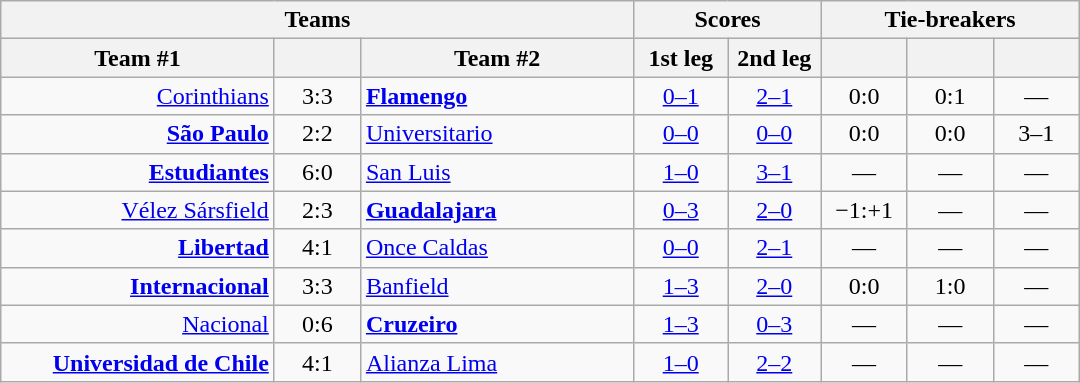<table class="wikitable" style="text-align: center;">
<tr>
<th colspan=3>Teams</th>
<th colspan=2>Scores</th>
<th colspan=3>Tie-breakers</th>
</tr>
<tr>
<th width="175">Team #1</th>
<th width="50"></th>
<th width="175">Team #2</th>
<th width="55">1st leg</th>
<th width="55">2nd leg</th>
<th width="50"></th>
<th width="50"></th>
<th width="50"></th>
</tr>
<tr>
<td align=right><a href='#'>Corinthians</a> </td>
<td>3:3</td>
<td align=left> <strong><a href='#'>Flamengo</a></strong></td>
<td><a href='#'>0–1</a></td>
<td><a href='#'>2–1</a></td>
<td>0:0</td>
<td>0:1</td>
<td>—</td>
</tr>
<tr>
<td align=right><strong><a href='#'>São Paulo</a></strong> </td>
<td>2:2</td>
<td align=left> <a href='#'>Universitario</a></td>
<td><a href='#'>0–0</a></td>
<td><a href='#'>0–0</a></td>
<td>0:0</td>
<td>0:0</td>
<td>3–1</td>
</tr>
<tr>
<td align=right><strong><a href='#'>Estudiantes</a></strong> </td>
<td>6:0</td>
<td align=left> <a href='#'>San Luis</a></td>
<td><a href='#'>1–0</a></td>
<td><a href='#'>3–1</a></td>
<td>—</td>
<td>—</td>
<td>—</td>
</tr>
<tr>
<td align=right><a href='#'>Vélez Sársfield</a> </td>
<td>2:3</td>
<td align=left> <strong><a href='#'>Guadalajara</a></strong></td>
<td><a href='#'>0–3</a></td>
<td><a href='#'>2–0</a></td>
<td>−1:+1</td>
<td>—</td>
<td>—</td>
</tr>
<tr>
<td align=right><strong><a href='#'>Libertad</a></strong> </td>
<td>4:1</td>
<td align=left> <a href='#'>Once Caldas</a></td>
<td><a href='#'>0–0</a></td>
<td><a href='#'>2–1</a></td>
<td>—</td>
<td>—</td>
<td>—</td>
</tr>
<tr>
<td align=right><strong><a href='#'>Internacional</a></strong> </td>
<td>3:3</td>
<td align=left> <a href='#'>Banfield</a></td>
<td><a href='#'>1–3</a></td>
<td><a href='#'>2–0</a></td>
<td>0:0</td>
<td>1:0</td>
<td>—</td>
</tr>
<tr>
<td align=right><a href='#'>Nacional</a> </td>
<td>0:6</td>
<td align=left> <strong><a href='#'>Cruzeiro</a></strong></td>
<td><a href='#'>1–3</a></td>
<td><a href='#'>0–3</a></td>
<td>—</td>
<td>—</td>
<td>—</td>
</tr>
<tr>
<td align=right><strong><a href='#'>Universidad de Chile</a></strong> </td>
<td>4:1</td>
<td align=left> <a href='#'>Alianza Lima</a></td>
<td><a href='#'>1–0</a></td>
<td><a href='#'>2–2</a></td>
<td>—</td>
<td>—</td>
<td>—</td>
</tr>
</table>
